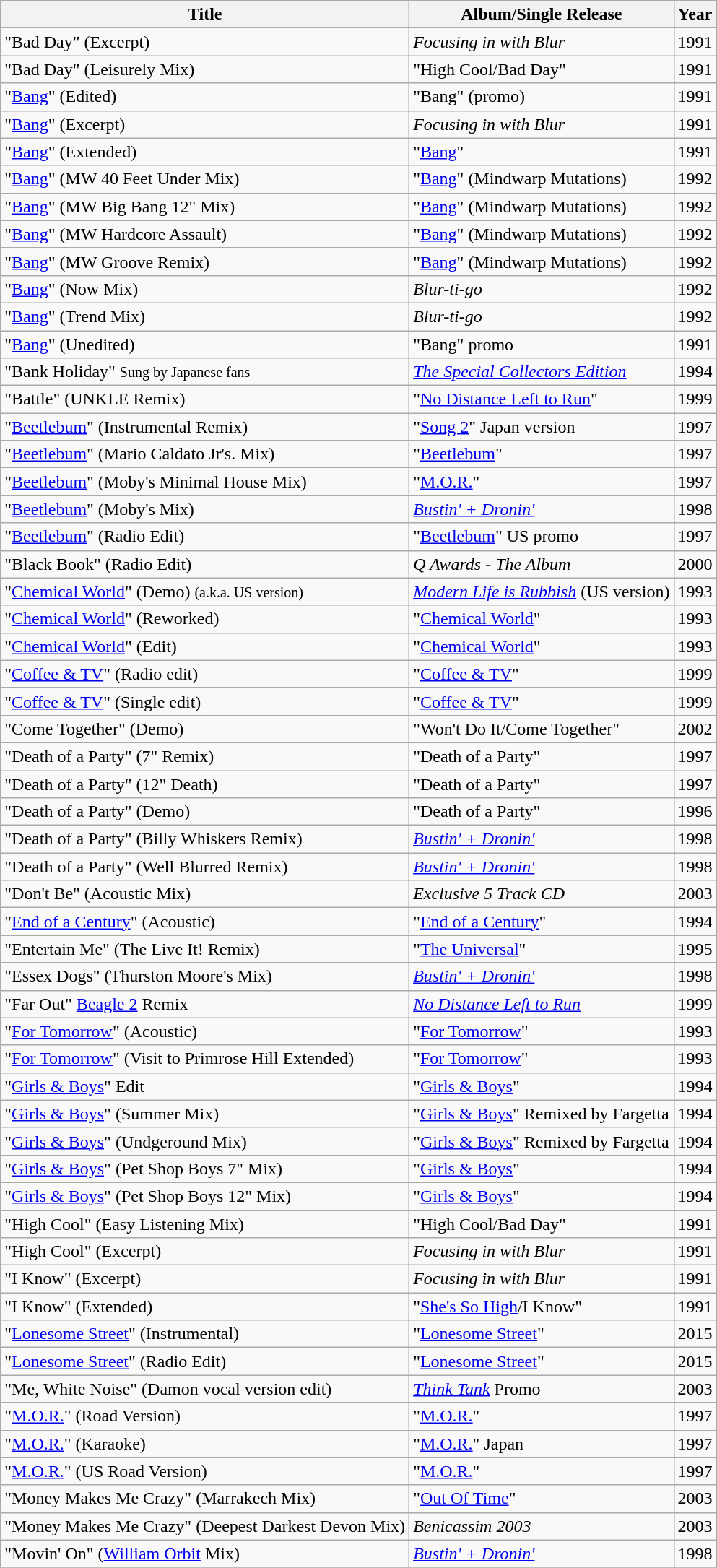<table class="wikitable sortable">
<tr>
<th>Title</th>
<th>Album/Single Release</th>
<th>Year</th>
</tr>
<tr>
</tr>
<tr>
<td>"Bad Day" (Excerpt)</td>
<td><em>Focusing in with Blur</em></td>
<td>1991</td>
</tr>
<tr>
<td>"Bad Day" (Leisurely Mix)</td>
<td>"High Cool/Bad Day"</td>
<td>1991</td>
</tr>
<tr>
<td>"<a href='#'>Bang</a>" (Edited)</td>
<td>"Bang" (promo)</td>
<td>1991</td>
</tr>
<tr>
<td>"<a href='#'>Bang</a>" (Excerpt)</td>
<td><em>Focusing in with Blur</em></td>
<td>1991</td>
</tr>
<tr>
<td>"<a href='#'>Bang</a>" (Extended)</td>
<td>"<a href='#'>Bang</a>"</td>
<td>1991</td>
</tr>
<tr>
<td>"<a href='#'>Bang</a>" (MW 40 Feet Under Mix)</td>
<td>"<a href='#'>Bang</a>" (Mindwarp Mutations)</td>
<td>1992</td>
</tr>
<tr>
<td>"<a href='#'>Bang</a>" (MW Big Bang 12" Mix)</td>
<td>"<a href='#'>Bang</a>" (Mindwarp Mutations)</td>
<td>1992</td>
</tr>
<tr>
<td>"<a href='#'>Bang</a>" (MW Hardcore Assault)</td>
<td>"<a href='#'>Bang</a>" (Mindwarp Mutations)</td>
<td>1992</td>
</tr>
<tr>
<td>"<a href='#'>Bang</a>" (MW Groove Remix)</td>
<td>"<a href='#'>Bang</a>" (Mindwarp Mutations)</td>
<td>1992</td>
</tr>
<tr>
<td>"<a href='#'>Bang</a>" (Now Mix)</td>
<td><em>Blur-ti-go</em></td>
<td>1992</td>
</tr>
<tr>
<td>"<a href='#'>Bang</a>" (Trend Mix)</td>
<td><em>Blur-ti-go</em></td>
<td>1992</td>
</tr>
<tr>
<td>"<a href='#'>Bang</a>" (Unedited)</td>
<td>"Bang" promo</td>
<td>1991</td>
</tr>
<tr>
<td>"Bank Holiday" <small>Sung by Japanese fans</small></td>
<td><em><a href='#'>The Special Collectors Edition</a></em></td>
<td>1994</td>
</tr>
<tr>
<td>"Battle" (UNKLE Remix)</td>
<td>"<a href='#'>No Distance Left to Run</a>"</td>
<td>1999</td>
</tr>
<tr>
<td>"<a href='#'>Beetlebum</a>" (Instrumental Remix)</td>
<td>"<a href='#'>Song 2</a>" Japan version</td>
<td>1997</td>
</tr>
<tr>
<td>"<a href='#'>Beetlebum</a>" (Mario Caldato Jr's. Mix)</td>
<td>"<a href='#'>Beetlebum</a>"</td>
<td>1997</td>
</tr>
<tr>
<td>"<a href='#'>Beetlebum</a>" (Moby's Minimal House Mix)</td>
<td>"<a href='#'>M.O.R.</a>"</td>
<td>1997</td>
</tr>
<tr>
<td>"<a href='#'>Beetlebum</a>" (Moby's Mix)</td>
<td><em><a href='#'>Bustin' + Dronin'</a></em></td>
<td>1998</td>
</tr>
<tr>
<td>"<a href='#'>Beetlebum</a>" (Radio Edit)</td>
<td>"<a href='#'>Beetlebum</a>" US promo</td>
<td>1997</td>
</tr>
<tr>
<td>"Black Book" (Radio Edit)</td>
<td><em>Q Awards - The Album</em></td>
<td>2000</td>
</tr>
<tr>
<td>"<a href='#'>Chemical World</a>" (Demo) <small>(a.k.a. US version)</small></td>
<td><em><a href='#'>Modern Life is Rubbish</a></em> (US version)</td>
<td>1993</td>
</tr>
<tr>
<td>"<a href='#'>Chemical World</a>" (Reworked)</td>
<td>"<a href='#'>Chemical World</a>"</td>
<td>1993</td>
</tr>
<tr>
<td>"<a href='#'>Chemical World</a>" (Edit)</td>
<td>"<a href='#'>Chemical World</a>"</td>
<td>1993</td>
</tr>
<tr>
<td>"<a href='#'>Coffee & TV</a>" (Radio edit)</td>
<td>"<a href='#'>Coffee & TV</a>"</td>
<td>1999</td>
</tr>
<tr>
<td>"<a href='#'>Coffee & TV</a>" (Single edit)</td>
<td>"<a href='#'>Coffee & TV</a>"</td>
<td>1999</td>
</tr>
<tr>
<td>"Come Together" (Demo)</td>
<td>"Won't Do It/Come Together"</td>
<td>2002</td>
</tr>
<tr>
<td>"Death of a Party" (7" Remix)</td>
<td>"Death of a Party"</td>
<td>1997</td>
</tr>
<tr>
<td>"Death of a Party" (12" Death)</td>
<td>"Death of a Party"</td>
<td>1997</td>
</tr>
<tr>
<td>"Death of a Party" (Demo)</td>
<td>"Death of a Party"</td>
<td>1996</td>
</tr>
<tr>
<td>"Death of a Party" (Billy Whiskers Remix)</td>
<td><em><a href='#'>Bustin' + Dronin'</a></em></td>
<td>1998</td>
</tr>
<tr>
<td>"Death of a Party" (Well Blurred Remix)</td>
<td><em><a href='#'>Bustin' + Dronin'</a></em></td>
<td>1998</td>
</tr>
<tr>
<td>"Don't Be" (Acoustic Mix)</td>
<td><em>Exclusive 5 Track CD</em></td>
<td>2003</td>
</tr>
<tr>
<td>"<a href='#'>End of a Century</a>" (Acoustic)</td>
<td>"<a href='#'>End of a Century</a>"</td>
<td>1994</td>
</tr>
<tr>
<td>"Entertain Me" (The Live It! Remix)</td>
<td>"<a href='#'>The Universal</a>"</td>
<td>1995</td>
</tr>
<tr>
<td>"Essex Dogs" (Thurston Moore's Mix)</td>
<td><em><a href='#'>Bustin' + Dronin'</a></em></td>
<td>1998</td>
</tr>
<tr>
<td>"Far Out" <a href='#'>Beagle 2</a> Remix</td>
<td><em><a href='#'>No Distance Left to Run</a></em></td>
<td>1999</td>
</tr>
<tr>
<td>"<a href='#'>For Tomorrow</a>" (Acoustic)</td>
<td>"<a href='#'>For Tomorrow</a>"</td>
<td>1993</td>
</tr>
<tr>
<td>"<a href='#'>For Tomorrow</a>" (Visit to Primrose Hill Extended)</td>
<td>"<a href='#'>For Tomorrow</a>"</td>
<td>1993</td>
</tr>
<tr>
<td>"<a href='#'>Girls & Boys</a>" Edit</td>
<td>"<a href='#'>Girls & Boys</a>"</td>
<td>1994</td>
</tr>
<tr>
<td>"<a href='#'>Girls & Boys</a>" (Summer Mix)</td>
<td>"<a href='#'>Girls & Boys</a>" Remixed by Fargetta</td>
<td>1994</td>
</tr>
<tr>
<td>"<a href='#'>Girls & Boys</a>" (Undgeround Mix)</td>
<td>"<a href='#'>Girls & Boys</a>" Remixed by Fargetta</td>
<td>1994</td>
</tr>
<tr>
<td>"<a href='#'>Girls & Boys</a>" (Pet Shop Boys 7" Mix)</td>
<td>"<a href='#'>Girls & Boys</a>"</td>
<td>1994</td>
</tr>
<tr>
<td>"<a href='#'>Girls & Boys</a>" (Pet Shop Boys 12" Mix)</td>
<td>"<a href='#'>Girls & Boys</a>"</td>
<td>1994</td>
</tr>
<tr>
<td>"High Cool" (Easy Listening Mix)</td>
<td>"High Cool/Bad Day"</td>
<td>1991</td>
</tr>
<tr>
<td>"High Cool" (Excerpt)</td>
<td><em>Focusing in with Blur</em></td>
<td>1991</td>
</tr>
<tr>
<td>"I Know" (Excerpt)</td>
<td><em>Focusing in with Blur</em></td>
<td>1991</td>
</tr>
<tr>
<td>"I Know" (Extended)</td>
<td>"<a href='#'>She's So High</a>/I Know"</td>
<td>1991</td>
</tr>
<tr>
<td>"<a href='#'>Lonesome Street</a>" (Instrumental)</td>
<td>"<a href='#'>Lonesome Street</a>"</td>
<td>2015</td>
</tr>
<tr>
<td>"<a href='#'>Lonesome Street</a>" (Radio Edit)</td>
<td>"<a href='#'>Lonesome Street</a>"</td>
<td>2015</td>
</tr>
<tr>
<td>"Me, White Noise" (Damon vocal version edit)</td>
<td><em><a href='#'>Think Tank</a></em> Promo</td>
<td>2003</td>
</tr>
<tr>
<td>"<a href='#'>M.O.R.</a>" (Road Version)</td>
<td>"<a href='#'>M.O.R.</a>"</td>
<td>1997</td>
</tr>
<tr>
<td>"<a href='#'>M.O.R.</a>" (Karaoke)</td>
<td>"<a href='#'>M.O.R.</a>" Japan</td>
<td>1997</td>
</tr>
<tr>
<td>"<a href='#'>M.O.R.</a>" (US Road Version)</td>
<td>"<a href='#'>M.O.R.</a>"</td>
<td>1997</td>
</tr>
<tr>
<td>"Money Makes Me Crazy" (Marrakech Mix)</td>
<td>"<a href='#'>Out Of Time</a>"</td>
<td>2003</td>
</tr>
<tr>
<td>"Money Makes Me Crazy" (Deepest Darkest Devon Mix)</td>
<td><em>Benicassim 2003</em></td>
<td>2003</td>
</tr>
<tr>
<td>"Movin' On" (<a href='#'>William Orbit</a> Mix)</td>
<td><em><a href='#'>Bustin' + Dronin'</a></em></td>
<td>1998</td>
</tr>
<tr>
</tr>
</table>
